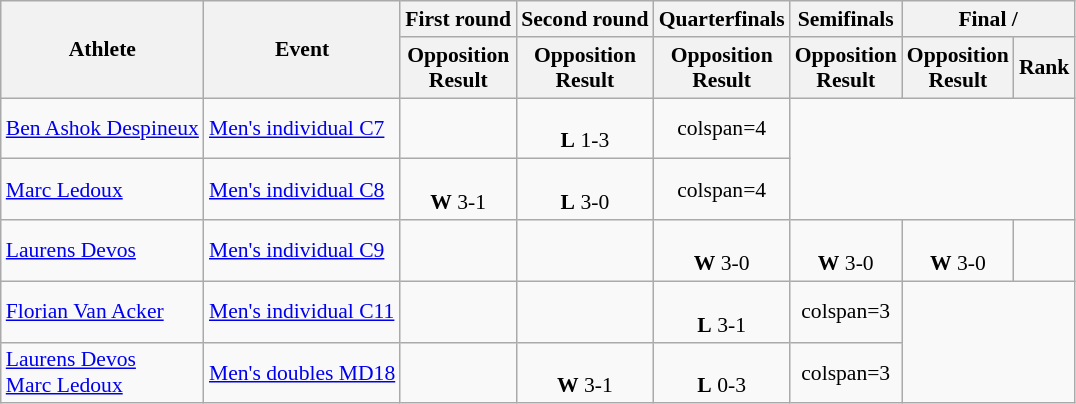<table class=wikitable style="font-size:90%">
<tr align=center>
<th rowspan="2">Athlete</th>
<th rowspan="2">Event</th>
<th>First round</th>
<th>Second round</th>
<th>Quarterfinals</th>
<th>Semifinals</th>
<th colspan="2">Final / </th>
</tr>
<tr>
<th>Opposition<br>Result</th>
<th>Opposition<br>Result</th>
<th>Opposition<br>Result</th>
<th>Opposition<br>Result</th>
<th>Opposition<br>Result</th>
<th>Rank</th>
</tr>
<tr align=center>
<td align=left><a href='#'>Ben Ashok Despineux</a></td>
<td align=left><a href='#'>Men's individual C7</a></td>
<td></td>
<td><br><strong>L</strong> 1-3</td>
<td>colspan=4 </td>
</tr>
<tr align=center>
<td align=left><a href='#'>Marc Ledoux</a></td>
<td align=left><a href='#'>Men's individual C8</a></td>
<td><br><strong>W</strong> 3-1</td>
<td><br><strong>L</strong> 3-0</td>
<td>colspan=4 </td>
</tr>
<tr align=center>
<td align=left><a href='#'>Laurens Devos</a></td>
<td align=left><a href='#'>Men's individual C9</a></td>
<td></td>
<td></td>
<td><br><strong>W</strong> 3-0</td>
<td><br><strong>W</strong> 3-0</td>
<td><br><strong>W</strong> 3-0</td>
<td></td>
</tr>
<tr align=center>
<td align=left><a href='#'>Florian Van Acker</a></td>
<td align=left><a href='#'>Men's individual C11</a></td>
<td></td>
<td></td>
<td><br><strong>L</strong> 3-1</td>
<td>colspan=3 </td>
</tr>
<tr align=center>
<td align=left><a href='#'>Laurens Devos</a><br><a href='#'>Marc Ledoux</a></td>
<td align=left><a href='#'>Men's doubles MD18</a></td>
<td></td>
<td><br><strong>W</strong> 3-1</td>
<td><br><strong>L</strong> 0-3</td>
<td>colspan=3 </td>
</tr>
</table>
